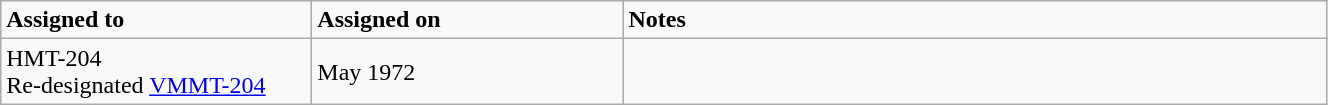<table class="wikitable" style="width: 70%;">
<tr>
<td style="width: 200px;"><strong>Assigned to</strong></td>
<td style="width: 200px;"><strong>Assigned on</strong></td>
<td><strong>Notes</strong></td>
</tr>
<tr>
<td>HMT-204<br>Re-designated <a href='#'>VMMT-204</a></td>
<td>May 1972</td>
<td></td>
</tr>
</table>
